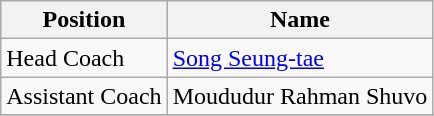<table class="wikitable" style="text-align:left;margin-left:1em;float:center">
<tr>
<th>Position</th>
<th>Name</th>
</tr>
<tr>
<td>Head Coach</td>
<td> <a href='#'>Song Seung-tae</a></td>
</tr>
<tr>
<td>Assistant Coach</td>
<td> Moududur Rahman Shuvo</td>
</tr>
<tr>
</tr>
</table>
